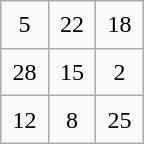<table class="wikitable" style="margin-left:auto;margin-right:auto;text-align:center;width:6em;height:6em;table-layout:fixed;">
<tr>
<td>5</td>
<td>22</td>
<td>18</td>
</tr>
<tr>
<td>28</td>
<td>15</td>
<td>2</td>
</tr>
<tr>
<td>12</td>
<td>8</td>
<td>25</td>
</tr>
</table>
